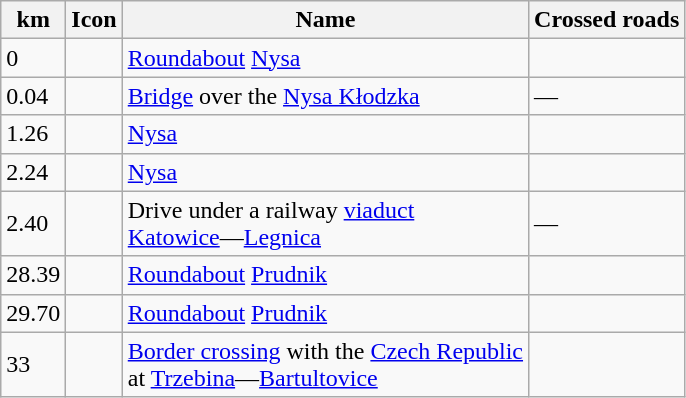<table class=wikitable>
<tr>
<th>km</th>
<th>Icon</th>
<th>Name</th>
<th>Crossed roads</th>
</tr>
<tr>
<td>0</td>
<td></td>
<td><a href='#'>Roundabout</a> <a href='#'>Nysa</a></td>
<td></td>
</tr>
<tr>
<td>0.04</td>
<td></td>
<td><a href='#'>Bridge</a> over the <a href='#'>Nysa Kłodzka</a></td>
<td>—</td>
</tr>
<tr>
<td>1.26</td>
<td></td>
<td><a href='#'>Nysa</a></td>
<td></td>
</tr>
<tr>
<td>2.24</td>
<td></td>
<td><a href='#'>Nysa</a></td>
<td></td>
</tr>
<tr>
<td>2.40</td>
<td></td>
<td>Drive under a railway <a href='#'>viaduct</a> <br> <a href='#'>Katowice</a>—<a href='#'>Legnica</a></td>
<td>—</td>
</tr>
<tr>
<td>28.39</td>
<td></td>
<td><a href='#'>Roundabout</a> <a href='#'>Prudnik</a></td>
<td></td>
</tr>
<tr>
<td>29.70</td>
<td></td>
<td><a href='#'>Roundabout</a> <a href='#'>Prudnik</a></td>
<td></td>
</tr>
<tr>
<td>33</td>
<td></td>
<td><a href='#'>Border crossing</a> with the <a href='#'>Czech Republic</a> <br> at <a href='#'>Trzebina</a>—<a href='#'>Bartultovice</a></td>
<td></td>
</tr>
</table>
